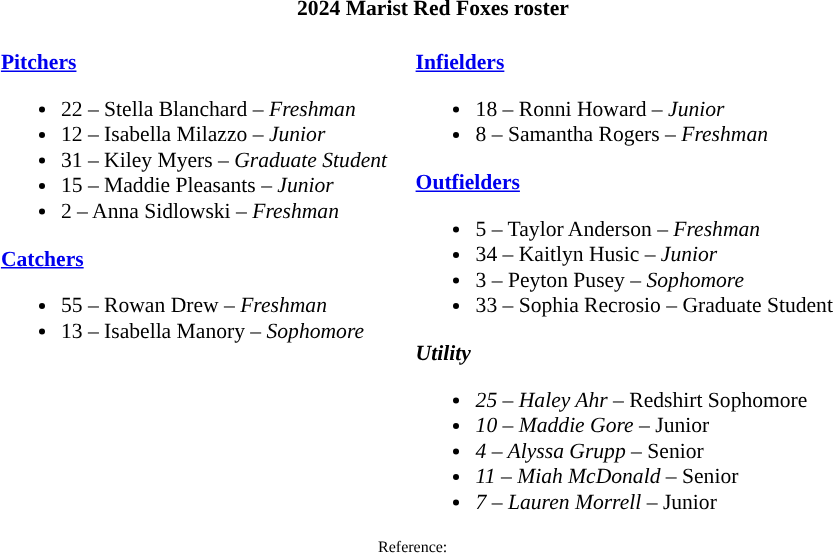<table class="toccolours" style="border-collapse:collapse; font-size:90%;">
<tr>
<th colspan=9>2024 Marist Red Foxes roster</th>
</tr>
<tr>
<td width="03"> </td>
<td valign="top"><br><strong><a href='#'>Pitchers</a></strong><ul><li>22 – Stella Blanchard – <em>Freshman</em></li><li>12 – Isabella Milazzo – <em>Junior</em></li><li>31 – Kiley Myers – <em>Graduate Student</em></li><li>15 – Maddie Pleasants – <em>Junior</em></li><li>2 – Anna Sidlowski – <em>Freshman</em></li></ul><strong><a href='#'>Catchers</a></strong><ul><li>55 – Rowan Drew – <em>Freshman</em></li><li>13 – Isabella Manory – <em>Sophomore</em></li></ul></td>
<td width="15"> </td>
<td valign="top"><br><strong><a href='#'>Infielders</a></strong><ul><li>18 – Ronni Howard – <em>Junior</em></li><li>8 – Samantha Rogers – <em>Freshman</em></li></ul><strong><a href='#'>Outfielders</a></strong><ul><li>5 – Taylor Anderson – <em>Freshman</em></li><li>34 – Kaitlyn Husic – <em>Junior</em></li><li>3 – Peyton Pusey – <em>Sophomore</em></li><li>33 – Sophia Recrosio – Graduate Student<em></li></ul><strong>Utility</strong><ul><li>25 – Haley Ahr – </em>Redshirt Sophomore<em></li><li>10 – Maddie Gore – </em>Junior<em></li><li>4 – Alyssa Grupp – </em>Senior<em></li><li>11 – Miah McDonald – </em>Senior<em></li><li>7 – Lauren Morrell – </em>Junior<em></li></ul></td>
<td width="25"> </td>
</tr>
<tr>
<td colspan="4"  style="font-size:8pt; text-align:center;"></em>Reference:<em></td>
</tr>
</table>
